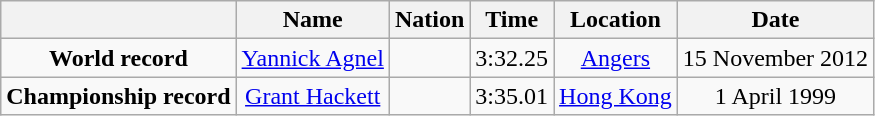<table class=wikitable style=text-align:center>
<tr>
<th></th>
<th>Name</th>
<th>Nation</th>
<th>Time</th>
<th>Location</th>
<th>Date</th>
</tr>
<tr>
<td><strong>World record</strong></td>
<td><a href='#'>Yannick Agnel</a></td>
<td></td>
<td align=left>3:32.25</td>
<td><a href='#'>Angers</a></td>
<td>15 November 2012</td>
</tr>
<tr>
<td><strong>Championship record</strong></td>
<td><a href='#'>Grant Hackett</a></td>
<td></td>
<td align=left>3:35.01</td>
<td><a href='#'>Hong Kong</a></td>
<td>1 April 1999</td>
</tr>
</table>
